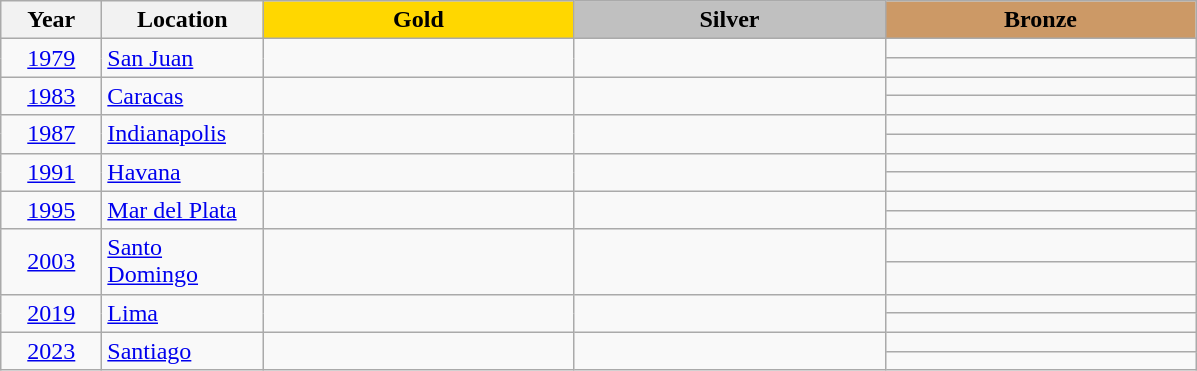<table class="wikitable">
<tr>
<th width="60">Year</th>
<th width="100">Location</th>
<th width="200" style="background: gold;">Gold</th>
<th width="200" style="background: silver;">Silver</th>
<th width="200" style="background: #cc9966;">Bronze</th>
</tr>
<tr>
<td rowspan=2 align="center"><a href='#'>1979</a></td>
<td rowspan=2><a href='#'>San Juan</a></td>
<td rowspan=2></td>
<td rowspan=2></td>
<td></td>
</tr>
<tr>
<td></td>
</tr>
<tr>
<td rowspan=2 align="center"><a href='#'>1983</a></td>
<td rowspan=2><a href='#'>Caracas</a></td>
<td rowspan=2></td>
<td rowspan=2></td>
<td></td>
</tr>
<tr>
<td></td>
</tr>
<tr>
<td rowspan=2 align="center"><a href='#'>1987</a></td>
<td rowspan=2><a href='#'>Indianapolis</a></td>
<td rowspan=2></td>
<td rowspan=2></td>
<td></td>
</tr>
<tr>
<td></td>
</tr>
<tr>
<td rowspan=2 align="center"><a href='#'>1991</a></td>
<td rowspan=2><a href='#'>Havana</a></td>
<td rowspan=2></td>
<td rowspan=2></td>
<td></td>
</tr>
<tr>
<td></td>
</tr>
<tr>
<td rowspan=2 align="center"><a href='#'>1995</a></td>
<td rowspan=2><a href='#'>Mar del Plata</a></td>
<td rowspan=2></td>
<td rowspan=2></td>
<td></td>
</tr>
<tr>
<td></td>
</tr>
<tr>
<td align="center" rowspan=2><a href='#'>2003</a></td>
<td rowspan=2><a href='#'>Santo Domingo</a></td>
<td rowspan=2></td>
<td rowspan=2></td>
<td></td>
</tr>
<tr>
<td></td>
</tr>
<tr>
<td align="center" rowspan=2><a href='#'>2019</a></td>
<td rowspan=2><a href='#'>Lima</a></td>
<td rowspan=2></td>
<td rowspan=2></td>
<td></td>
</tr>
<tr>
<td></td>
</tr>
<tr>
<td align="center" rowspan=2><a href='#'>2023</a></td>
<td rowspan=2><a href='#'>Santiago</a></td>
<td rowspan=2></td>
<td rowspan=2></td>
<td></td>
</tr>
<tr>
<td></td>
</tr>
</table>
